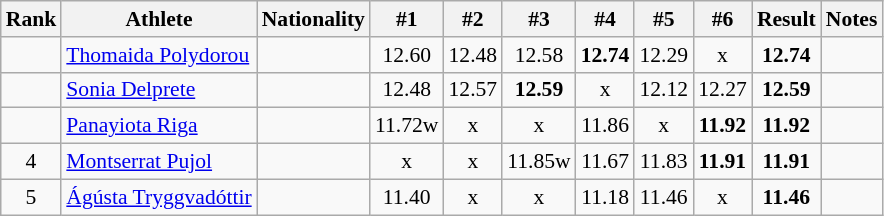<table class="wikitable sortable" style="text-align:center;font-size:90%">
<tr>
<th>Rank</th>
<th>Athlete</th>
<th>Nationality</th>
<th>#1</th>
<th>#2</th>
<th>#3</th>
<th>#4</th>
<th>#5</th>
<th>#6</th>
<th>Result</th>
<th>Notes</th>
</tr>
<tr>
<td></td>
<td align="left"><a href='#'>Thomaida Polydorou</a></td>
<td align=left></td>
<td>12.60</td>
<td>12.48</td>
<td>12.58</td>
<td><strong>12.74</strong></td>
<td>12.29</td>
<td>x</td>
<td><strong>12.74</strong></td>
<td></td>
</tr>
<tr>
<td></td>
<td align="left"><a href='#'>Sonia Delprete</a></td>
<td align=left></td>
<td>12.48</td>
<td>12.57</td>
<td><strong>12.59</strong></td>
<td>x</td>
<td>12.12</td>
<td>12.27</td>
<td><strong>12.59</strong></td>
<td></td>
</tr>
<tr>
<td></td>
<td align="left"><a href='#'>Panayiota Riga</a></td>
<td align=left></td>
<td>11.72w</td>
<td>x</td>
<td>x</td>
<td>11.86</td>
<td>x</td>
<td><strong>11.92</strong></td>
<td><strong>11.92</strong></td>
<td></td>
</tr>
<tr>
<td>4</td>
<td align="left"><a href='#'>Montserrat Pujol</a></td>
<td align=left></td>
<td>x</td>
<td>x</td>
<td>11.85w</td>
<td>11.67</td>
<td>11.83</td>
<td><strong>11.91</strong></td>
<td><strong>11.91</strong></td>
<td></td>
</tr>
<tr>
<td>5</td>
<td align="left"><a href='#'>Ágústa Tryggvadóttir</a></td>
<td align=left></td>
<td>11.40</td>
<td>x</td>
<td>x</td>
<td>11.18</td>
<td>11.46</td>
<td>x</td>
<td><strong>11.46</strong></td>
<td></td>
</tr>
</table>
